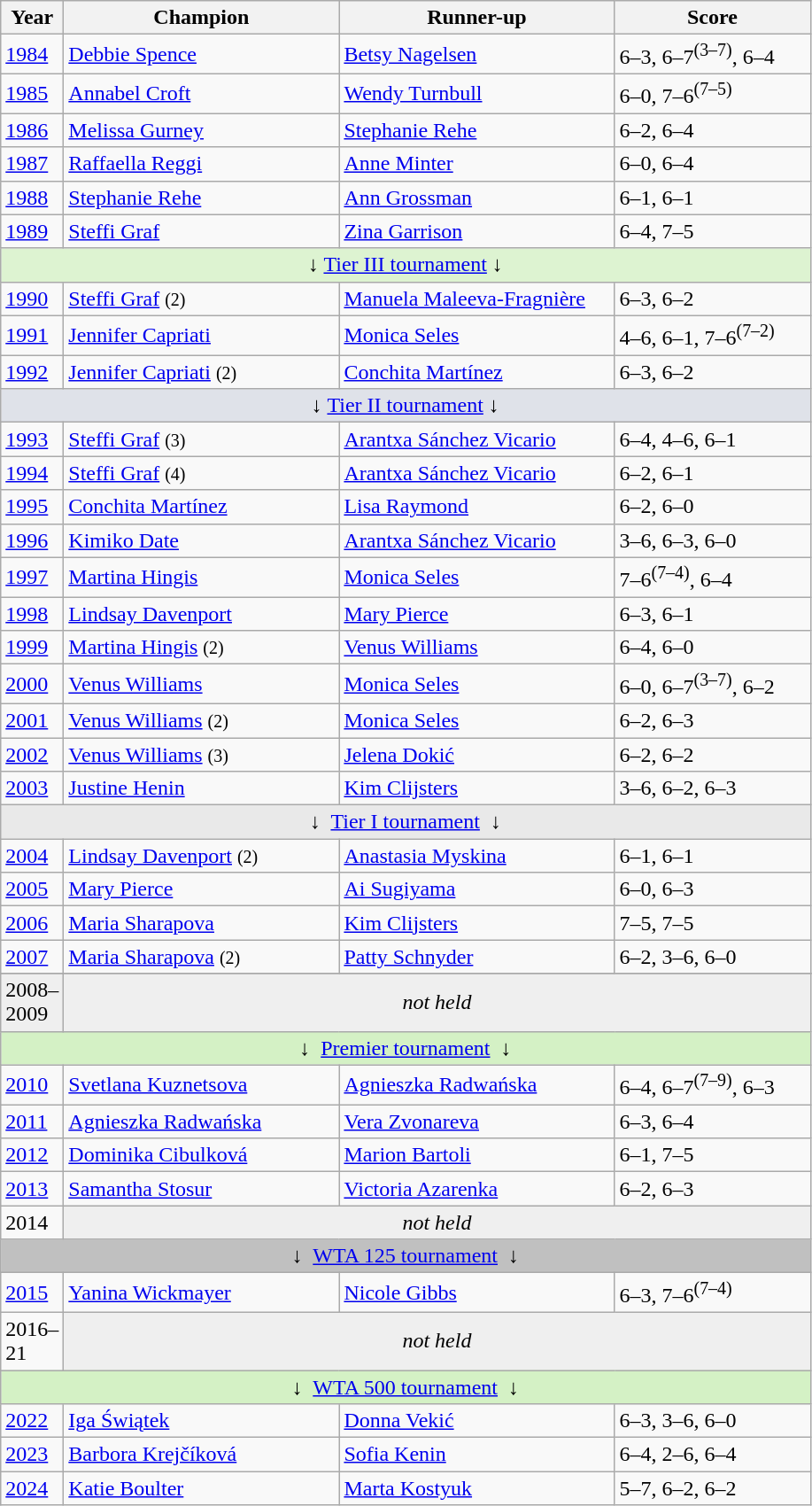<table class="wikitable">
<tr>
<th style="width:40px">Year</th>
<th style="width:200px">Champion</th>
<th style="width:200px">Runner-up</th>
<th style="width:140px" class="unsortable">Score</th>
</tr>
<tr>
<td><a href='#'>1984</a></td>
<td> <a href='#'>Debbie Spence</a></td>
<td> <a href='#'>Betsy Nagelsen</a></td>
<td>6–3, 6–7<sup>(3–7)</sup>, 6–4</td>
</tr>
<tr>
<td><a href='#'>1985</a></td>
<td> <a href='#'>Annabel Croft</a></td>
<td> <a href='#'>Wendy Turnbull</a></td>
<td>6–0, 7–6<sup>(7–5)</sup></td>
</tr>
<tr>
<td><a href='#'>1986</a></td>
<td> <a href='#'>Melissa Gurney</a></td>
<td> <a href='#'>Stephanie Rehe</a></td>
<td>6–2, 6–4</td>
</tr>
<tr>
<td><a href='#'>1987</a></td>
<td> <a href='#'>Raffaella Reggi</a></td>
<td> <a href='#'>Anne Minter</a></td>
<td>6–0, 6–4</td>
</tr>
<tr>
<td><a href='#'>1988</a></td>
<td> <a href='#'>Stephanie Rehe</a></td>
<td> <a href='#'>Ann Grossman</a></td>
<td>6–1, 6–1</td>
</tr>
<tr>
<td><a href='#'>1989</a></td>
<td> <a href='#'>Steffi Graf</a></td>
<td> <a href='#'>Zina Garrison</a></td>
<td>6–4, 7–5</td>
</tr>
<tr>
<td colspan="4" align="center" bgcolor=#DDF3D1>↓ <a href='#'>Tier III tournament</a> ↓</td>
</tr>
<tr>
<td><a href='#'>1990</a></td>
<td> <a href='#'>Steffi Graf</a> <small>(2)</small></td>
<td> <a href='#'>Manuela Maleeva-Fragnière</a></td>
<td>6–3, 6–2</td>
</tr>
<tr>
<td><a href='#'>1991</a></td>
<td> <a href='#'>Jennifer Capriati</a></td>
<td> <a href='#'>Monica Seles</a></td>
<td>4–6, 6–1, 7–6<sup>(7–2)</sup></td>
</tr>
<tr>
<td><a href='#'>1992</a></td>
<td> <a href='#'>Jennifer Capriati</a> <small>(2)</small></td>
<td> <a href='#'>Conchita Martínez</a></td>
<td>6–3, 6–2</td>
</tr>
<tr>
<td colspan="4" align="center" bgcolor=#dfe2e9>↓ <a href='#'>Tier II tournament</a> ↓</td>
</tr>
<tr>
<td><a href='#'>1993</a></td>
<td> <a href='#'>Steffi Graf</a> <small>(3)</small></td>
<td> <a href='#'>Arantxa Sánchez Vicario</a></td>
<td>6–4, 4–6, 6–1</td>
</tr>
<tr>
<td><a href='#'>1994</a></td>
<td> <a href='#'>Steffi Graf</a> <small>(4)</small></td>
<td> <a href='#'>Arantxa Sánchez Vicario</a></td>
<td>6–2, 6–1</td>
</tr>
<tr>
<td><a href='#'>1995</a></td>
<td> <a href='#'>Conchita Martínez</a></td>
<td> <a href='#'>Lisa Raymond</a></td>
<td>6–2, 6–0</td>
</tr>
<tr>
<td><a href='#'>1996</a></td>
<td> <a href='#'>Kimiko Date</a></td>
<td> <a href='#'>Arantxa Sánchez Vicario</a></td>
<td>3–6, 6–3, 6–0</td>
</tr>
<tr>
<td><a href='#'>1997</a></td>
<td> <a href='#'>Martina Hingis</a></td>
<td> <a href='#'>Monica Seles</a></td>
<td>7–6<sup>(7–4)</sup>, 6–4</td>
</tr>
<tr>
<td><a href='#'>1998</a></td>
<td> <a href='#'>Lindsay Davenport</a></td>
<td> <a href='#'>Mary Pierce</a></td>
<td>6–3, 6–1</td>
</tr>
<tr>
<td><a href='#'>1999</a></td>
<td> <a href='#'>Martina Hingis</a> <small>(2)</small></td>
<td> <a href='#'>Venus Williams</a></td>
<td>6–4, 6–0</td>
</tr>
<tr>
<td><a href='#'>2000</a></td>
<td> <a href='#'>Venus Williams</a></td>
<td> <a href='#'>Monica Seles</a></td>
<td>6–0, 6–7<sup>(3–7)</sup>, 6–2</td>
</tr>
<tr>
<td><a href='#'>2001</a></td>
<td> <a href='#'>Venus Williams</a> <small>(2)</small></td>
<td> <a href='#'>Monica Seles</a></td>
<td>6–2, 6–3</td>
</tr>
<tr>
<td><a href='#'>2002</a></td>
<td> <a href='#'>Venus Williams</a> <small>(3)</small></td>
<td> <a href='#'>Jelena Dokić</a></td>
<td>6–2, 6–2</td>
</tr>
<tr>
<td><a href='#'>2003</a></td>
<td> <a href='#'>Justine Henin</a></td>
<td> <a href='#'>Kim Clijsters</a></td>
<td>3–6, 6–2, 6–3</td>
</tr>
<tr>
<td colspan="5" align="center" bgcolor=#e9e9e9>↓  <a href='#'>Tier I tournament</a>  ↓</td>
</tr>
<tr>
<td><a href='#'>2004</a></td>
<td> <a href='#'>Lindsay Davenport</a> <small>(2)</small></td>
<td> <a href='#'>Anastasia Myskina</a></td>
<td>6–1, 6–1</td>
</tr>
<tr>
<td><a href='#'>2005</a></td>
<td> <a href='#'>Mary Pierce</a></td>
<td> <a href='#'>Ai Sugiyama</a></td>
<td>6–0, 6–3</td>
</tr>
<tr>
<td><a href='#'>2006</a></td>
<td> <a href='#'>Maria Sharapova</a></td>
<td> <a href='#'>Kim Clijsters</a></td>
<td>7–5, 7–5</td>
</tr>
<tr>
<td><a href='#'>2007</a></td>
<td> <a href='#'>Maria Sharapova</a> <small>(2)</small></td>
<td> <a href='#'>Patty Schnyder</a></td>
<td>6–2, 3–6, 6–0</td>
</tr>
<tr>
</tr>
<tr bgcolor="#efefef">
<td>2008–2009</td>
<td rowspan="1" colspan="3" align="center"><em>not held</em></td>
</tr>
<tr>
<td colspan="5" align="center" bgcolor=#d4f1c5>↓  <a href='#'>Premier tournament</a>  ↓</td>
</tr>
<tr>
<td><a href='#'>2010</a></td>
<td> <a href='#'>Svetlana Kuznetsova</a></td>
<td> <a href='#'>Agnieszka Radwańska</a></td>
<td>6–4, 6–7<sup>(7–9)</sup>, 6–3</td>
</tr>
<tr>
<td><a href='#'>2011</a></td>
<td> <a href='#'>Agnieszka Radwańska</a></td>
<td> <a href='#'>Vera Zvonareva</a></td>
<td>6–3, 6–4</td>
</tr>
<tr>
<td><a href='#'>2012</a></td>
<td> <a href='#'>Dominika Cibulková</a></td>
<td> <a href='#'>Marion Bartoli</a></td>
<td>6–1, 7–5</td>
</tr>
<tr>
<td><a href='#'>2013</a></td>
<td> <a href='#'>Samantha Stosur</a></td>
<td> <a href='#'>Victoria Azarenka</a></td>
<td>6–2, 6–3</td>
</tr>
<tr>
<td>2014</td>
<td colspan=3 align=center style="background:#efefef"><em>not held</em></td>
</tr>
<tr>
<td colspan="5" align="center" bgcolor=silver>↓  <a href='#'>WTA 125 tournament</a>  ↓</td>
</tr>
<tr>
<td><a href='#'>2015</a></td>
<td> <a href='#'>Yanina Wickmayer</a></td>
<td> <a href='#'>Nicole Gibbs</a></td>
<td>6–3, 7–6<sup>(7–4)</sup></td>
</tr>
<tr>
<td>2016–21</td>
<td colspan=3 align=center style="background:#efefef"><em>not held</em></td>
</tr>
<tr>
<td colspan="5" align="center" bgcolor=#d4f1c5>↓  <a href='#'>WTA 500 tournament</a>  ↓</td>
</tr>
<tr>
<td><a href='#'>2022</a></td>
<td> <a href='#'>Iga Świątek</a></td>
<td> <a href='#'>Donna Vekić</a></td>
<td>6–3, 3–6, 6–0</td>
</tr>
<tr>
<td><a href='#'>2023</a></td>
<td> <a href='#'>Barbora Krejčíková</a></td>
<td> <a href='#'>Sofia Kenin</a></td>
<td>6–4, 2–6, 6–4</td>
</tr>
<tr>
<td><a href='#'>2024</a></td>
<td> <a href='#'>Katie Boulter</a></td>
<td> <a href='#'>Marta Kostyuk</a></td>
<td>5–7, 6–2, 6–2</td>
</tr>
</table>
